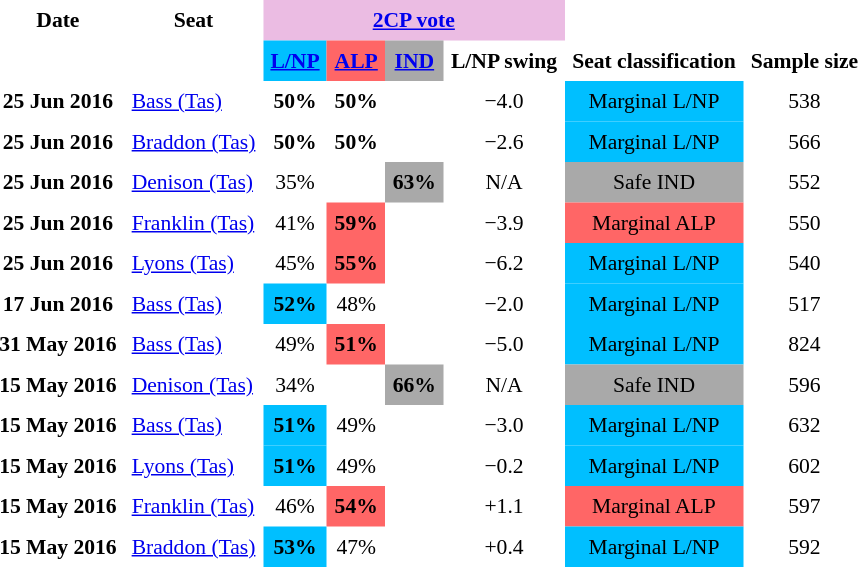<table class="toccolours" cellpadding="5" cellspacing="0" style="text-align:center; margin:.4em; font-size:90%;">
<tr>
</tr>
<tr>
<th></th>
<th></th>
<th></th>
</tr>
<tr>
<th>Date</th>
<th>Seat</th>
<th style="background:#ebbce3" colspan="4"><a href='#'>2CP vote</a></th>
</tr>
<tr>
<th colspan=2></th>
<th style="background:#00bfff"><a href='#'>L/NP</a></th>
<th style="background:#f66"><a href='#'>ALP</a></th>
<th style="background:darkGrey;"><a href='#'>IND</a></th>
<th>L/NP swing</th>
<th>Seat classification</th>
<th>Sample size</th>
</tr>
<tr>
<th>25 Jun 2016</th>
<td style="text-align:left;"><a href='#'>Bass (Tas)</a></td>
<td><strong>50%</strong></td>
<td><strong>50%</strong></td>
<td></td>
<td>−4.0</td>
<td style="background:#00bfff">Marginal L/NP</td>
<td>538</td>
</tr>
<tr>
<th>25 Jun 2016</th>
<td style="text-align:left;"><a href='#'>Braddon (Tas)</a></td>
<td><strong>50%</strong></td>
<td><strong>50%</strong></td>
<td></td>
<td>−2.6</td>
<td style="background:#00bfff">Marginal L/NP</td>
<td>566</td>
</tr>
<tr>
<th>25 Jun 2016</th>
<td style="text-align:left;"><a href='#'>Denison (Tas)</a></td>
<td>35%</td>
<td></td>
<td style="background:darkGrey;"><strong>63%</strong></td>
<td>N/A</td>
<td style="background:darkGrey;">Safe IND</td>
<td>552</td>
</tr>
<tr>
<th>25 Jun 2016</th>
<td style="text-align:left;"><a href='#'>Franklin (Tas)</a></td>
<td>41%</td>
<td style="background:#f66"><strong>59%</strong></td>
<td></td>
<td>−3.9</td>
<td style="background:#f66">Marginal ALP</td>
<td>550</td>
</tr>
<tr>
<th>25 Jun 2016</th>
<td style="text-align:left;"><a href='#'>Lyons (Tas)</a></td>
<td>45%</td>
<td style="background:#f66"><strong>55%</strong></td>
<td></td>
<td>−6.2</td>
<td style="background:#00bfff">Marginal L/NP</td>
<td>540</td>
</tr>
<tr>
<th>17 Jun 2016</th>
<td style="text-align:left;"><a href='#'>Bass (Tas)</a></td>
<td style="background:#00bfff"><strong>52%</strong></td>
<td>48%</td>
<td></td>
<td>−2.0</td>
<td style="background:#00bfff">Marginal L/NP</td>
<td>517</td>
</tr>
<tr>
<th>31 May 2016</th>
<td style="text-align:left;"><a href='#'>Bass (Tas)</a></td>
<td>49%</td>
<td style="background:#f66"><strong>51%</strong></td>
<td></td>
<td>−5.0</td>
<td style="background:#00bfff">Marginal L/NP</td>
<td>824</td>
</tr>
<tr>
<th>15 May 2016</th>
<td style="text-align:left;"><a href='#'>Denison (Tas)</a></td>
<td>34%</td>
<td></td>
<td style="background:darkGrey;"><strong>66%</strong></td>
<td>N/A</td>
<td style="background:darkGrey;">Safe IND</td>
<td>596</td>
</tr>
<tr>
<th>15 May 2016</th>
<td style="text-align:left;"><a href='#'>Bass (Tas)</a></td>
<td style="background:#00bfff"><strong>51%</strong></td>
<td>49%</td>
<td></td>
<td>−3.0</td>
<td style="background:#00bfff">Marginal L/NP</td>
<td>632</td>
</tr>
<tr>
<th>15 May 2016</th>
<td style="text-align:left;"><a href='#'>Lyons (Tas)</a></td>
<td style="background:#00bfff"><strong>51%</strong></td>
<td>49%</td>
<td></td>
<td>−0.2</td>
<td style="background:#00bfff">Marginal L/NP</td>
<td>602</td>
</tr>
<tr>
<th>15 May 2016</th>
<td style="text-align:left;"><a href='#'>Franklin (Tas)</a></td>
<td>46%</td>
<td style="background:#f66"><strong>54%</strong></td>
<td></td>
<td>+1.1</td>
<td style="background:#f66">Marginal ALP</td>
<td>597</td>
</tr>
<tr>
<th>15 May 2016</th>
<td style="text-align:left;"><a href='#'>Braddon (Tas)</a></td>
<td style="background:#00bfff"><strong>53%</strong></td>
<td>47%</td>
<td></td>
<td>+0.4</td>
<td style="background:#00bfff">Marginal L/NP</td>
<td>592</td>
</tr>
</table>
